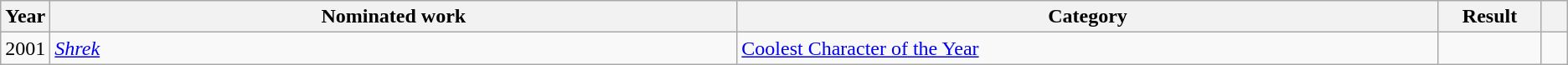<table class="wikitable sortable">
<tr>
<th scope="col" style="width:1em;">Year</th>
<th scope="col" style="width:39em;">Nominated work</th>
<th scope="col" style="width:40em;">Category</th>
<th scope="col" style="width:5em;">Result</th>
<th scope="col" style="width:1em;"class="unsortable"></th>
</tr>
<tr>
<td>2001</td>
<td><em><a href='#'>Shrek</a></em></td>
<td><a href='#'>Coolest Character of the Year</a></td>
<td></td>
<td></td>
</tr>
</table>
